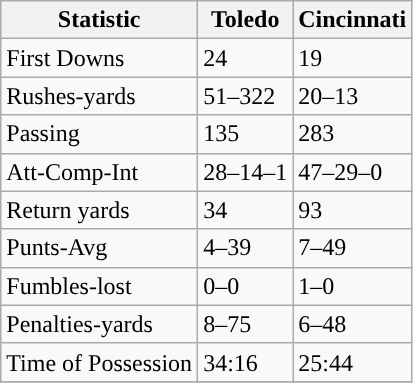<table class="wikitable">
<tr>
<th>Statistic</th>
<th><strong>Toledo</strong></th>
<th><strong>Cincinnati</strong></th>
</tr>
<tr>
<td>First Downs</td>
<td>24</td>
<td>19</td>
</tr>
<tr>
<td>Rushes-yards</td>
<td>51–322</td>
<td>20–13</td>
</tr>
<tr>
<td>Passing</td>
<td>135</td>
<td>283</td>
</tr>
<tr>
<td>Att-Comp-Int</td>
<td>28–14–1</td>
<td>47–29–0</td>
</tr>
<tr>
<td>Return yards</td>
<td>34</td>
<td>93</td>
</tr>
<tr>
<td>Punts-Avg</td>
<td>4–39</td>
<td>7–49</td>
</tr>
<tr>
<td>Fumbles-lost</td>
<td>0–0</td>
<td>1–0</td>
</tr>
<tr>
<td>Penalties-yards</td>
<td>8–75</td>
<td>6–48</td>
</tr>
<tr>
<td>Time of Possession</td>
<td>34:16</td>
<td>25:44</td>
</tr>
<tr>
</tr>
</table>
